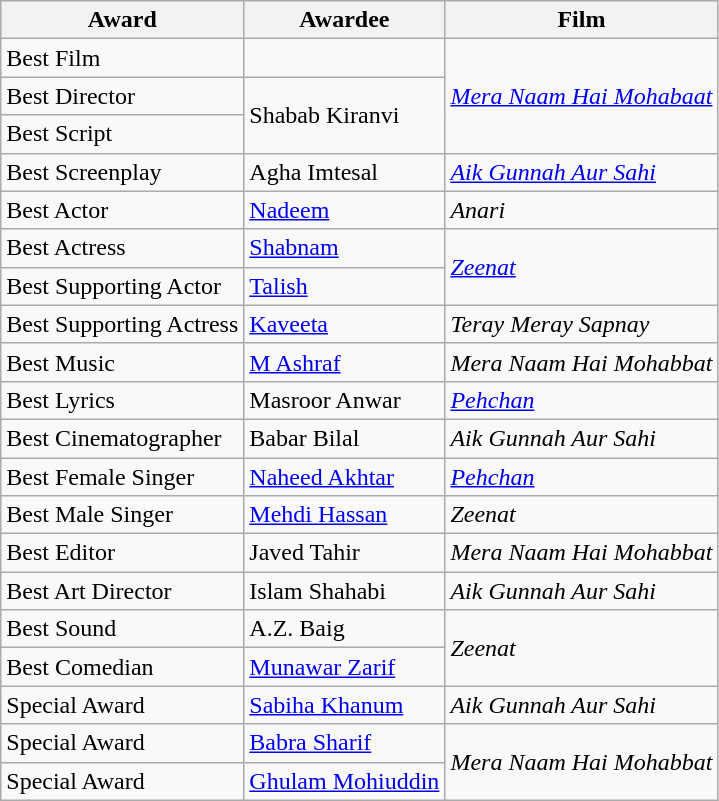<table class="wikitable">
<tr>
<th>Award</th>
<th>Awardee</th>
<th>Film</th>
</tr>
<tr>
<td>Best Film</td>
<td></td>
<td rowspan=3><a href='#'><em>Mera Naam Hai Mohabaat</em></a></td>
</tr>
<tr>
<td>Best Director</td>
<td rowspan=2>Shabab Kiranvi</td>
</tr>
<tr>
<td>Best Script</td>
</tr>
<tr>
<td>Best Screenplay</td>
<td>Agha Imtesal</td>
<td><em><a href='#'>Aik Gunnah Aur Sahi</a></em></td>
</tr>
<tr>
<td>Best Actor</td>
<td><a href='#'>Nadeem</a></td>
<td><em>Anari</em></td>
</tr>
<tr>
<td>Best Actress</td>
<td><a href='#'>Shabnam</a></td>
<td rowspan=2><em><a href='#'>Zeenat</a></em></td>
</tr>
<tr>
<td>Best Supporting Actor</td>
<td><a href='#'>Talish</a></td>
</tr>
<tr>
<td>Best Supporting Actress</td>
<td><a href='#'>Kaveeta</a></td>
<td><em>Teray Meray Sapnay</em></td>
</tr>
<tr>
<td>Best Music</td>
<td><a href='#'>M Ashraf</a></td>
<td><em>Mera Naam Hai Mohabbat</em></td>
</tr>
<tr>
<td>Best Lyrics</td>
<td>Masroor Anwar</td>
<td><a href='#'><em>Pehchan</em></a></td>
</tr>
<tr>
<td>Best Cinematographer</td>
<td>Babar Bilal</td>
<td><em>Aik Gunnah Aur Sahi</em></td>
</tr>
<tr>
<td>Best Female Singer</td>
<td><a href='#'>Naheed Akhtar</a></td>
<td><a href='#'><em>Pehchan</em></a></td>
</tr>
<tr>
<td>Best Male Singer</td>
<td><a href='#'>Mehdi Hassan</a></td>
<td><em>Zeenat</em></td>
</tr>
<tr>
<td>Best Editor</td>
<td>Javed Tahir</td>
<td><em>Mera Naam Hai Mohabbat</em></td>
</tr>
<tr>
<td>Best Art Director</td>
<td>Islam Shahabi</td>
<td><em>Aik Gunnah Aur Sahi</em></td>
</tr>
<tr>
<td>Best Sound</td>
<td>A.Z. Baig</td>
<td rowspan=2><em>Zeenat</em></td>
</tr>
<tr>
<td>Best Comedian</td>
<td><a href='#'>Munawar Zarif</a></td>
</tr>
<tr>
<td>Special Award</td>
<td><a href='#'>Sabiha Khanum</a></td>
<td><em>Aik Gunnah Aur Sahi</em></td>
</tr>
<tr>
<td>Special Award</td>
<td><a href='#'>Babra Sharif</a></td>
<td rowspan=2><em>Mera Naam Hai Mohabbat</em></td>
</tr>
<tr>
<td>Special Award</td>
<td><a href='#'>Ghulam Mohiuddin</a></td>
</tr>
</table>
